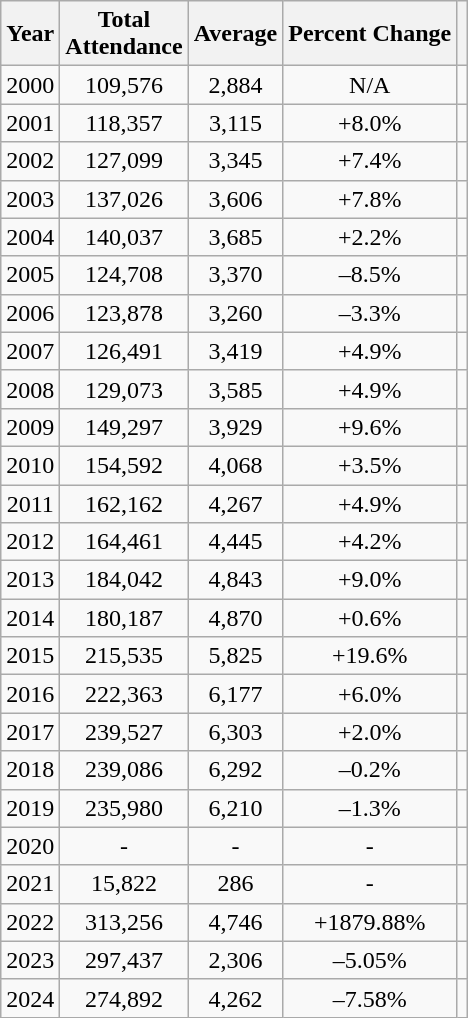<table class="wikitable sortable" style="text-align:center">
<tr>
<th>Year</th>
<th>Total<br>Attendance</th>
<th>Average</th>
<th>Percent Change</th>
<th></th>
</tr>
<tr>
<td>2000</td>
<td>109,576</td>
<td>2,884</td>
<td>N/A</td>
<td></td>
</tr>
<tr>
<td>2001</td>
<td>118,357</td>
<td>3,115</td>
<td>+8.0%</td>
<td></td>
</tr>
<tr>
<td>2002</td>
<td>127,099</td>
<td>3,345</td>
<td>+7.4%</td>
<td></td>
</tr>
<tr>
<td>2003</td>
<td>137,026</td>
<td>3,606</td>
<td>+7.8%</td>
<td></td>
</tr>
<tr>
<td>2004</td>
<td>140,037</td>
<td>3,685</td>
<td>+2.2%</td>
<td></td>
</tr>
<tr>
<td>2005</td>
<td>124,708</td>
<td>3,370</td>
<td>–8.5%</td>
<td></td>
</tr>
<tr>
<td>2006</td>
<td>123,878</td>
<td>3,260</td>
<td>–3.3%</td>
<td></td>
</tr>
<tr>
<td>2007</td>
<td>126,491</td>
<td>3,419</td>
<td>+4.9%</td>
<td></td>
</tr>
<tr>
<td>2008</td>
<td>129,073</td>
<td>3,585</td>
<td>+4.9%</td>
<td></td>
</tr>
<tr>
<td>2009</td>
<td>149,297</td>
<td>3,929</td>
<td>+9.6%</td>
<td></td>
</tr>
<tr>
<td>2010</td>
<td>154,592</td>
<td>4,068</td>
<td>+3.5%</td>
<td></td>
</tr>
<tr>
<td>2011</td>
<td>162,162</td>
<td>4,267</td>
<td>+4.9%</td>
<td></td>
</tr>
<tr>
<td>2012</td>
<td>164,461</td>
<td>4,445</td>
<td>+4.2%</td>
<td></td>
</tr>
<tr>
<td>2013</td>
<td>184,042</td>
<td>4,843</td>
<td>+9.0%</td>
<td></td>
</tr>
<tr>
<td>2014</td>
<td>180,187</td>
<td>4,870</td>
<td>+0.6%</td>
<td></td>
</tr>
<tr>
<td>2015</td>
<td>215,535</td>
<td>5,825</td>
<td>+19.6%</td>
<td></td>
</tr>
<tr>
<td>2016</td>
<td>222,363</td>
<td>6,177</td>
<td>+6.0%</td>
<td></td>
</tr>
<tr>
<td>2017</td>
<td>239,527</td>
<td>6,303</td>
<td>+2.0%</td>
<td></td>
</tr>
<tr>
<td>2018</td>
<td>239,086</td>
<td>6,292</td>
<td>–0.2%</td>
<td></td>
</tr>
<tr>
<td>2019</td>
<td>235,980</td>
<td>6,210</td>
<td>–1.3%</td>
<td></td>
</tr>
<tr>
<td>2020</td>
<td>-</td>
<td>-</td>
<td>-</td>
<td></td>
</tr>
<tr>
<td>2021</td>
<td>15,822</td>
<td>286</td>
<td>-</td>
<td></td>
</tr>
<tr>
<td>2022</td>
<td>313,256</td>
<td>4,746</td>
<td>+1879.88%</td>
<td></td>
</tr>
<tr>
<td>2023</td>
<td>297,437</td>
<td>2,306</td>
<td>–5.05%</td>
<td></td>
</tr>
<tr>
<td>2024</td>
<td>274,892</td>
<td>4,262</td>
<td>–7.58%</td>
<td></td>
</tr>
</table>
